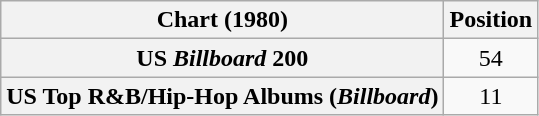<table class="wikitable sortable plainrowheaders" style="text-align:center">
<tr>
<th scope="col">Chart (1980)</th>
<th scope="col">Position</th>
</tr>
<tr>
<th scope="row">US <em>Billboard</em> 200</th>
<td>54</td>
</tr>
<tr>
<th scope="row">US Top R&B/Hip-Hop Albums (<em>Billboard</em>)</th>
<td>11</td>
</tr>
</table>
